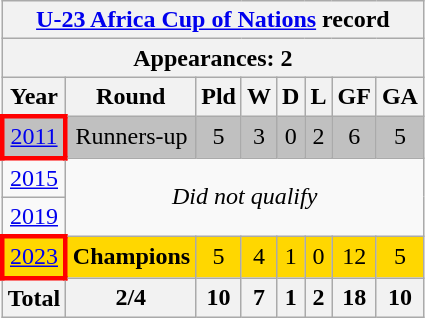<table class="wikitable" style="text-align: center;">
<tr>
<th colspan=9><a href='#'>U-23 Africa Cup of Nations</a> record</th>
</tr>
<tr>
<th colspan=9>Appearances: 2</th>
</tr>
<tr>
<th>Year</th>
<th>Round</th>
<th>Pld</th>
<th>W</th>
<th>D</th>
<th>L</th>
<th>GF</th>
<th>GA</th>
</tr>
<tr bgcolor=silver>
<td style="border: 3px solid red"> <a href='#'>2011</a></td>
<td>Runners-up</td>
<td>5</td>
<td>3</td>
<td>0</td>
<td>2</td>
<td>6</td>
<td>5</td>
</tr>
<tr>
<td> <a href='#'>2015</a></td>
<td rowspan=2 colspan=7><em>Did not qualify</em></td>
</tr>
<tr>
<td> <a href='#'>2019</a></td>
</tr>
<tr bgcolor="gold">
<td style="border: 3px solid red"> <a href='#'>2023</a></td>
<td><strong>Champions</strong></td>
<td>5</td>
<td>4</td>
<td>1</td>
<td>0</td>
<td>12</td>
<td>5</td>
</tr>
<tr>
<th><strong>Total</strong></th>
<th>2/4</th>
<th>10</th>
<th>7</th>
<th>1</th>
<th>2</th>
<th>18</th>
<th>10</th>
</tr>
</table>
